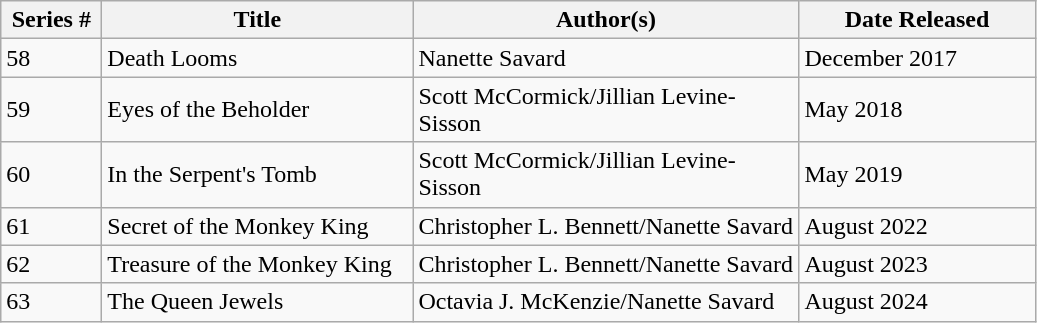<table class="wikitable" style="border: 1px solid darkgray;">
<tr>
<th width="60">Series #</th>
<th width="200">Title</th>
<th width="250">Author(s)</th>
<th width="150">Date Released</th>
</tr>
<tr>
<td>58</td>
<td>Death Looms</td>
<td>Nanette Savard</td>
<td>December 2017</td>
</tr>
<tr>
<td>59</td>
<td>Eyes of the Beholder</td>
<td>Scott McCormick/Jillian Levine-Sisson</td>
<td>May 2018</td>
</tr>
<tr>
<td>60</td>
<td>In the Serpent's Tomb</td>
<td>Scott McCormick/Jillian Levine-Sisson</td>
<td>May 2019</td>
</tr>
<tr>
<td>61</td>
<td>Secret of the Monkey King</td>
<td>Christopher L. Bennett/Nanette Savard</td>
<td>August 2022</td>
</tr>
<tr>
<td>62</td>
<td>Treasure of the Monkey King</td>
<td>Christopher L. Bennett/Nanette Savard</td>
<td>August 2023</td>
</tr>
<tr>
<td>63</td>
<td>The Queen Jewels</td>
<td>Octavia J. McKenzie/Nanette Savard</td>
<td>August 2024</td>
</tr>
</table>
